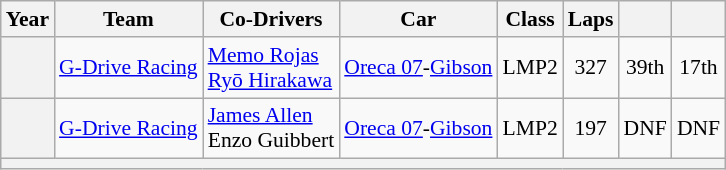<table class="wikitable" style="text-align:center; font-size:90%">
<tr>
<th>Year</th>
<th>Team</th>
<th>Co-Drivers</th>
<th>Car</th>
<th>Class</th>
<th>Laps</th>
<th></th>
<th></th>
</tr>
<tr>
<th></th>
<td align="left" nowrap> <a href='#'>G-Drive Racing</a></td>
<td align="left" nowrap> <a href='#'>Memo Rojas</a><br> <a href='#'>Ryō Hirakawa</a></td>
<td align="left" nowrap><a href='#'>Oreca 07</a>-<a href='#'>Gibson</a></td>
<td>LMP2</td>
<td>327</td>
<td>39th</td>
<td>17th</td>
</tr>
<tr>
<th></th>
<td align="left" nowrap> <a href='#'>G-Drive Racing</a></td>
<td align="left" nowrap> <a href='#'>James Allen</a><br> Enzo Guibbert</td>
<td align="left" nowrap><a href='#'>Oreca 07</a>-<a href='#'>Gibson</a></td>
<td>LMP2</td>
<td>197</td>
<td>DNF</td>
<td>DNF</td>
</tr>
<tr>
<th colspan="8"></th>
</tr>
</table>
